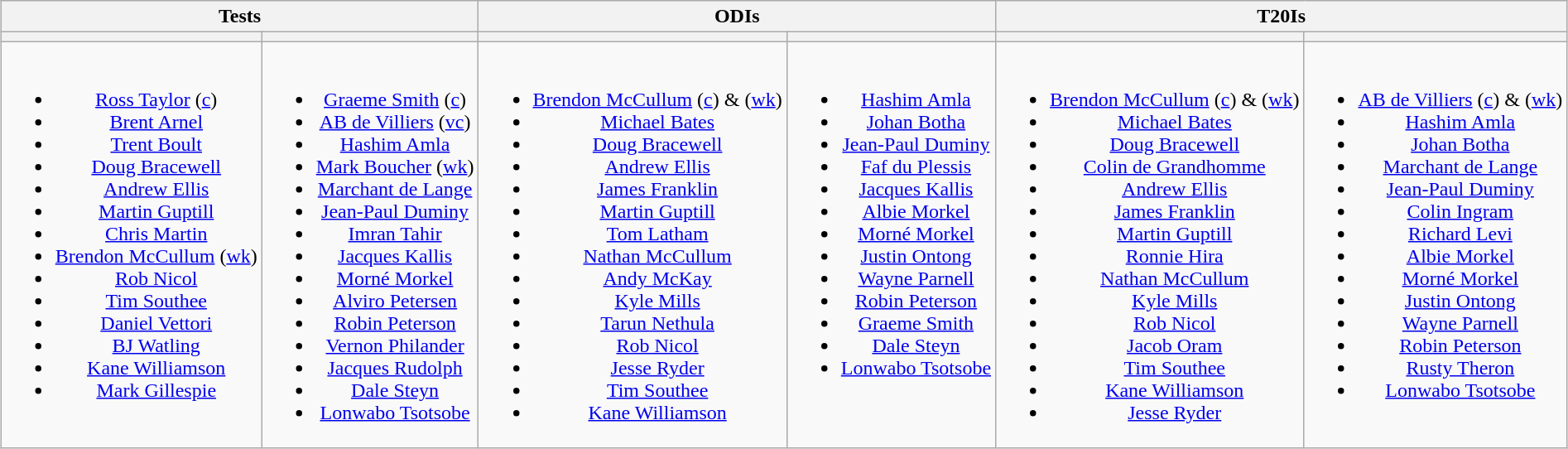<table class="wikitable" style="text-align:center; width:auto; margin:auto">
<tr>
<th colspan=2>Tests</th>
<th colspan=2>ODIs</th>
<th colspan=2>T20Is</th>
</tr>
<tr>
<th></th>
<th></th>
<th></th>
<th></th>
<th></th>
<th></th>
</tr>
<tr style="vertical-align:top">
<td><br><ul><li><a href='#'>Ross Taylor</a> (<a href='#'>c</a>)</li><li><a href='#'>Brent Arnel</a></li><li><a href='#'>Trent Boult</a></li><li><a href='#'>Doug Bracewell</a></li><li><a href='#'>Andrew Ellis</a></li><li><a href='#'>Martin Guptill</a></li><li><a href='#'>Chris Martin</a></li><li><a href='#'>Brendon McCullum</a> (<a href='#'>wk</a>)</li><li><a href='#'>Rob Nicol</a></li><li><a href='#'>Tim Southee</a></li><li><a href='#'>Daniel Vettori</a></li><li><a href='#'>BJ Watling</a></li><li><a href='#'>Kane Williamson</a></li><li><a href='#'>Mark Gillespie</a></li></ul></td>
<td><br><ul><li><a href='#'>Graeme Smith</a> (<a href='#'>c</a>)</li><li><a href='#'>AB de Villiers</a> (<a href='#'>vc</a>)</li><li><a href='#'>Hashim Amla</a></li><li><a href='#'>Mark Boucher</a> (<a href='#'>wk</a>)</li><li><a href='#'>Marchant de Lange</a></li><li><a href='#'>Jean-Paul Duminy</a></li><li><a href='#'>Imran Tahir</a></li><li><a href='#'>Jacques Kallis</a></li><li><a href='#'>Morné Morkel</a></li><li><a href='#'>Alviro Petersen</a></li><li><a href='#'>Robin Peterson</a></li><li><a href='#'>Vernon Philander</a></li><li><a href='#'>Jacques Rudolph</a></li><li><a href='#'>Dale Steyn</a></li><li><a href='#'>Lonwabo Tsotsobe</a></li></ul></td>
<td><br><ul><li><a href='#'>Brendon McCullum</a> (<a href='#'>c</a>) & (<a href='#'>wk</a>)</li><li><a href='#'>Michael Bates</a></li><li><a href='#'>Doug Bracewell</a></li><li><a href='#'>Andrew Ellis</a></li><li><a href='#'>James Franklin</a></li><li><a href='#'>Martin Guptill</a></li><li><a href='#'>Tom Latham</a></li><li><a href='#'>Nathan McCullum</a></li><li><a href='#'>Andy McKay</a></li><li><a href='#'>Kyle Mills</a></li><li><a href='#'>Tarun Nethula</a></li><li><a href='#'>Rob Nicol</a></li><li><a href='#'>Jesse Ryder</a></li><li><a href='#'>Tim Southee</a></li><li><a href='#'>Kane Williamson</a></li></ul></td>
<td><br><ul><li><a href='#'>Hashim Amla</a></li><li><a href='#'>Johan Botha</a></li><li><a href='#'>Jean-Paul Duminy</a></li><li><a href='#'>Faf du Plessis</a></li><li><a href='#'>Jacques Kallis</a></li><li><a href='#'>Albie Morkel</a></li><li><a href='#'>Morné Morkel</a></li><li><a href='#'>Justin Ontong</a></li><li><a href='#'>Wayne Parnell</a></li><li><a href='#'>Robin Peterson</a></li><li><a href='#'>Graeme Smith</a></li><li><a href='#'>Dale Steyn</a></li><li><a href='#'>Lonwabo Tsotsobe</a></li></ul></td>
<td><br><ul><li><a href='#'>Brendon McCullum</a> (<a href='#'>c</a>) & (<a href='#'>wk</a>)</li><li><a href='#'>Michael Bates</a></li><li><a href='#'>Doug Bracewell</a></li><li><a href='#'>Colin de Grandhomme</a></li><li><a href='#'>Andrew Ellis</a></li><li><a href='#'>James Franklin</a></li><li><a href='#'>Martin Guptill</a></li><li><a href='#'>Ronnie Hira</a></li><li><a href='#'>Nathan McCullum</a></li><li><a href='#'>Kyle Mills</a></li><li><a href='#'>Rob Nicol</a></li><li><a href='#'>Jacob Oram</a></li><li><a href='#'>Tim Southee</a></li><li><a href='#'>Kane Williamson</a></li><li><a href='#'>Jesse Ryder</a></li></ul></td>
<td><br><ul><li><a href='#'>AB de Villiers</a> (<a href='#'>c</a>) & (<a href='#'>wk</a>)</li><li><a href='#'>Hashim Amla</a></li><li><a href='#'>Johan Botha</a></li><li><a href='#'>Marchant de Lange</a></li><li><a href='#'>Jean-Paul Duminy</a></li><li><a href='#'>Colin Ingram</a></li><li><a href='#'>Richard Levi</a></li><li><a href='#'>Albie Morkel</a></li><li><a href='#'>Morné Morkel</a></li><li><a href='#'>Justin Ontong</a></li><li><a href='#'>Wayne Parnell</a></li><li><a href='#'>Robin Peterson</a></li><li><a href='#'>Rusty Theron</a></li><li><a href='#'>Lonwabo Tsotsobe</a></li></ul></td>
</tr>
</table>
